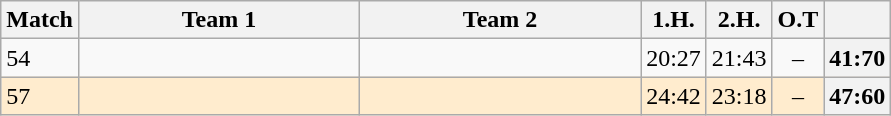<table class="wikitable">
<tr>
<th>Match</th>
<th align="left" width="180">Team 1</th>
<th align="left" width="180">Team 2</th>
<th>1.H.</th>
<th>2.H.</th>
<th>O.T</th>
<th></th>
</tr>
<tr>
<td>54</td>
<td></td>
<td></td>
<td>20:27</td>
<td>21:43</td>
<td align="center">–</td>
<th align="center">41:70</th>
</tr>
<tr bgcolor="#FFECCE">
<td>57</td>
<td></td>
<td></td>
<td>24:42</td>
<td>23:18</td>
<td align="center">–</td>
<th align="center">47:60</th>
</tr>
</table>
